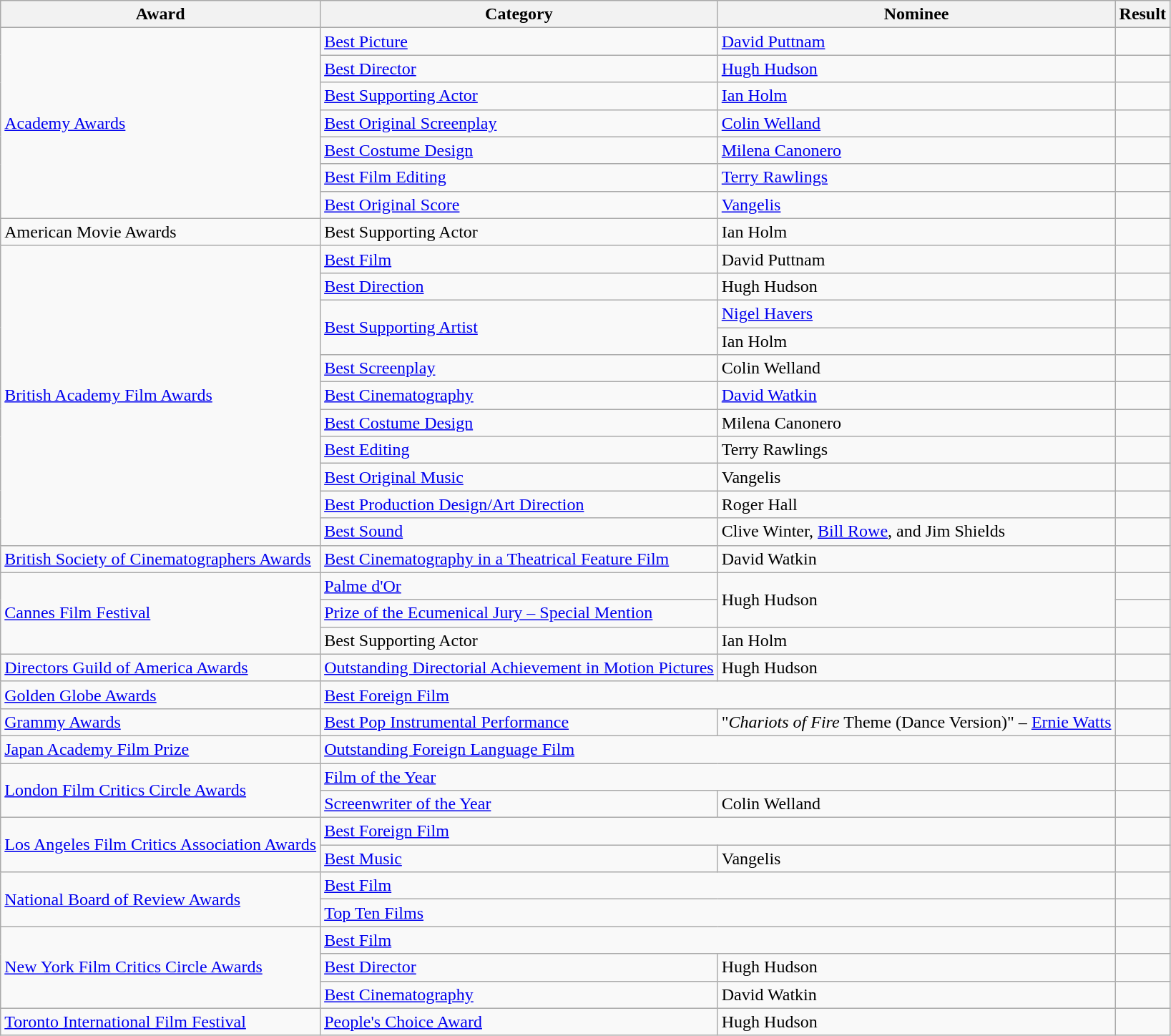<table class="wikitable">
<tr>
<th>Award</th>
<th>Category</th>
<th>Nominee</th>
<th>Result</th>
</tr>
<tr>
<td rowspan="7"><a href='#'>Academy Awards</a></td>
<td><a href='#'>Best Picture</a></td>
<td><a href='#'>David Puttnam</a></td>
<td></td>
</tr>
<tr>
<td><a href='#'>Best Director</a></td>
<td><a href='#'>Hugh Hudson</a></td>
<td></td>
</tr>
<tr>
<td><a href='#'>Best Supporting Actor</a></td>
<td><a href='#'>Ian Holm</a></td>
<td></td>
</tr>
<tr>
<td><a href='#'>Best Original Screenplay</a></td>
<td><a href='#'>Colin Welland</a></td>
<td></td>
</tr>
<tr>
<td><a href='#'>Best Costume Design</a></td>
<td><a href='#'>Milena Canonero</a></td>
<td></td>
</tr>
<tr>
<td><a href='#'>Best Film Editing</a></td>
<td><a href='#'>Terry Rawlings</a></td>
<td></td>
</tr>
<tr>
<td><a href='#'>Best Original Score</a></td>
<td><a href='#'>Vangelis</a></td>
<td></td>
</tr>
<tr>
<td>American Movie Awards</td>
<td>Best Supporting Actor</td>
<td>Ian Holm</td>
<td></td>
</tr>
<tr>
<td rowspan="11"><a href='#'>British Academy Film Awards</a></td>
<td><a href='#'>Best Film</a></td>
<td>David Puttnam</td>
<td></td>
</tr>
<tr>
<td><a href='#'>Best Direction</a></td>
<td>Hugh Hudson</td>
<td></td>
</tr>
<tr>
<td rowspan="2"><a href='#'>Best Supporting Artist</a></td>
<td><a href='#'>Nigel Havers</a></td>
<td></td>
</tr>
<tr>
<td>Ian Holm</td>
<td></td>
</tr>
<tr>
<td><a href='#'>Best Screenplay</a></td>
<td>Colin Welland</td>
<td></td>
</tr>
<tr>
<td><a href='#'>Best Cinematography</a></td>
<td><a href='#'>David Watkin</a></td>
<td></td>
</tr>
<tr>
<td><a href='#'>Best Costume Design</a></td>
<td>Milena Canonero</td>
<td></td>
</tr>
<tr>
<td><a href='#'>Best Editing</a></td>
<td>Terry Rawlings</td>
<td></td>
</tr>
<tr>
<td><a href='#'>Best Original Music</a></td>
<td>Vangelis</td>
<td></td>
</tr>
<tr>
<td><a href='#'>Best Production Design/Art Direction</a></td>
<td>Roger Hall</td>
<td></td>
</tr>
<tr>
<td><a href='#'>Best Sound</a></td>
<td>Clive Winter, <a href='#'>Bill Rowe</a>, and Jim Shields</td>
<td></td>
</tr>
<tr>
<td><a href='#'>British Society of Cinematographers Awards</a></td>
<td><a href='#'>Best Cinematography in a Theatrical Feature Film</a></td>
<td>David Watkin</td>
<td></td>
</tr>
<tr>
<td rowspan="3"><a href='#'>Cannes Film Festival</a></td>
<td><a href='#'>Palme d'Or</a></td>
<td rowspan="2">Hugh Hudson</td>
<td></td>
</tr>
<tr>
<td><a href='#'>Prize of the Ecumenical Jury – Special Mention</a></td>
<td></td>
</tr>
<tr>
<td>Best Supporting Actor</td>
<td>Ian Holm</td>
<td></td>
</tr>
<tr>
<td><a href='#'>Directors Guild of America Awards</a></td>
<td><a href='#'>Outstanding Directorial Achievement in Motion Pictures</a></td>
<td>Hugh Hudson</td>
<td></td>
</tr>
<tr>
<td><a href='#'>Golden Globe Awards</a></td>
<td colspan="2"><a href='#'>Best Foreign Film</a></td>
<td></td>
</tr>
<tr>
<td><a href='#'>Grammy Awards</a></td>
<td><a href='#'>Best Pop Instrumental Performance</a></td>
<td>"<em>Chariots of Fire</em> Theme (Dance Version)" – <a href='#'>Ernie Watts</a></td>
<td></td>
</tr>
<tr>
<td><a href='#'>Japan Academy Film Prize</a></td>
<td colspan="2"><a href='#'>Outstanding Foreign Language Film</a></td>
<td></td>
</tr>
<tr>
<td rowspan="2"><a href='#'>London Film Critics Circle Awards</a></td>
<td colspan="2"><a href='#'>Film of the Year</a></td>
<td></td>
</tr>
<tr>
<td><a href='#'>Screenwriter of the Year</a></td>
<td>Colin Welland</td>
<td></td>
</tr>
<tr>
<td rowspan="2"><a href='#'>Los Angeles Film Critics Association Awards</a></td>
<td colspan="2"><a href='#'>Best Foreign Film</a></td>
<td></td>
</tr>
<tr>
<td><a href='#'>Best Music</a></td>
<td>Vangelis</td>
<td></td>
</tr>
<tr>
<td rowspan="2"><a href='#'>National Board of Review Awards</a></td>
<td colspan="2"><a href='#'>Best Film</a></td>
<td></td>
</tr>
<tr>
<td colspan="2"><a href='#'>Top Ten Films</a></td>
<td></td>
</tr>
<tr>
<td rowspan="3"><a href='#'>New York Film Critics Circle Awards</a></td>
<td colspan="2"><a href='#'>Best Film</a></td>
<td></td>
</tr>
<tr>
<td><a href='#'>Best Director</a></td>
<td>Hugh Hudson</td>
<td></td>
</tr>
<tr>
<td><a href='#'>Best Cinematography</a></td>
<td>David Watkin</td>
<td></td>
</tr>
<tr>
<td><a href='#'>Toronto International Film Festival</a></td>
<td><a href='#'>People's Choice Award</a></td>
<td>Hugh Hudson</td>
<td></td>
</tr>
</table>
